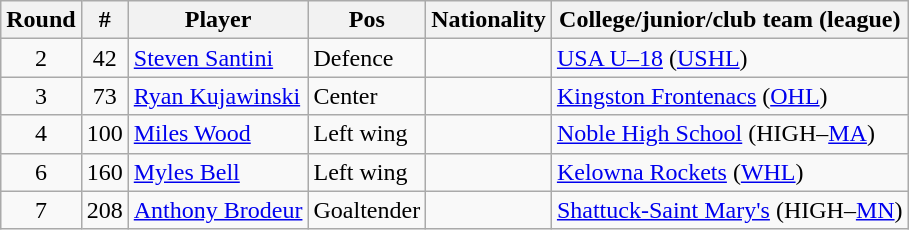<table class="wikitable">
<tr>
<th>Round</th>
<th>#</th>
<th>Player</th>
<th>Pos</th>
<th>Nationality</th>
<th>College/junior/club team (league)</th>
</tr>
<tr>
<td style="text-align:center">2</td>
<td style="text-align:center">42</td>
<td><a href='#'>Steven Santini</a></td>
<td>Defence</td>
<td></td>
<td><a href='#'>USA U–18</a> (<a href='#'>USHL</a>)</td>
</tr>
<tr>
<td style="text-align:center">3</td>
<td style="text-align:center">73</td>
<td><a href='#'>Ryan Kujawinski</a></td>
<td>Center</td>
<td></td>
<td><a href='#'>Kingston Frontenacs</a> (<a href='#'>OHL</a>)</td>
</tr>
<tr>
<td style="text-align:center">4</td>
<td style="text-align:center">100</td>
<td><a href='#'>Miles Wood</a></td>
<td>Left wing</td>
<td></td>
<td><a href='#'>Noble High School</a> (HIGH–<a href='#'>MA</a>)</td>
</tr>
<tr>
<td style="text-align:center">6</td>
<td style="text-align:center">160</td>
<td><a href='#'>Myles Bell</a></td>
<td>Left wing</td>
<td></td>
<td><a href='#'>Kelowna Rockets</a> (<a href='#'>WHL</a>)</td>
</tr>
<tr>
<td style="text-align:center">7</td>
<td style="text-align:center">208</td>
<td><a href='#'>Anthony Brodeur</a></td>
<td>Goaltender</td>
<td></td>
<td><a href='#'>Shattuck-Saint Mary's</a> (HIGH–<a href='#'>MN</a>)</td>
</tr>
</table>
